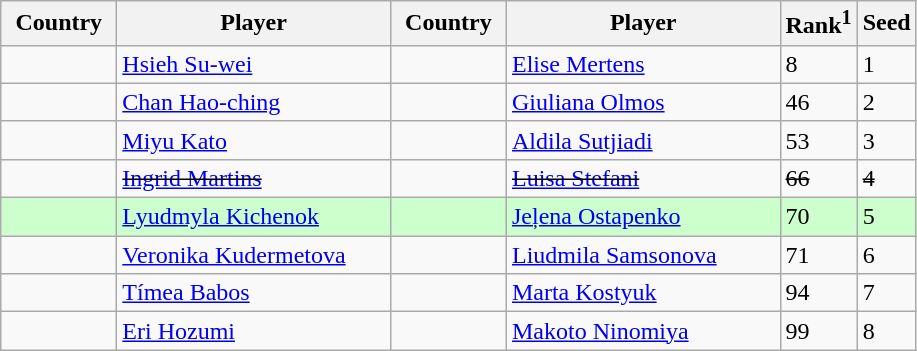<table class="sortable wikitable">
<tr>
<th width="70">Country</th>
<th width="175">Player</th>
<th width="70">Country</th>
<th width="175">Player</th>
<th>Rank<sup>1</sup></th>
<th>Seed</th>
</tr>
<tr>
<td></td>
<td><a href='#'>Hsieh Su-wei</a></td>
<td></td>
<td><a href='#'>Elise Mertens</a></td>
<td>8</td>
<td>1</td>
</tr>
<tr>
<td></td>
<td><a href='#'>Chan Hao-ching</a></td>
<td></td>
<td><a href='#'>Giuliana Olmos</a></td>
<td>46</td>
<td>2</td>
</tr>
<tr>
<td></td>
<td><a href='#'>Miyu Kato</a></td>
<td></td>
<td><a href='#'>Aldila Sutjiadi</a></td>
<td>53</td>
<td>3</td>
</tr>
<tr>
<td><s></s></td>
<td><s><a href='#'>Ingrid Martins</a></s></td>
<td><s></s></td>
<td><s><a href='#'>Luisa Stefani</a></s></td>
<td><s>66</s></td>
<td><s>4</s></td>
</tr>
<tr style="background:#cfc;">
<td></td>
<td><a href='#'>Lyudmyla Kichenok</a></td>
<td></td>
<td><a href='#'>Jeļena Ostapenko</a></td>
<td>70</td>
<td>5</td>
</tr>
<tr>
<td></td>
<td><a href='#'>Veronika Kudermetova</a></td>
<td></td>
<td><a href='#'>Liudmila Samsonova</a></td>
<td>71</td>
<td>6</td>
</tr>
<tr>
<td></td>
<td><a href='#'>Tímea Babos</a></td>
<td></td>
<td><a href='#'>Marta Kostyuk</a></td>
<td>94</td>
<td>7</td>
</tr>
<tr>
<td></td>
<td><a href='#'>Eri Hozumi</a></td>
<td></td>
<td><a href='#'>Makoto Ninomiya</a></td>
<td>99</td>
<td>8</td>
</tr>
</table>
